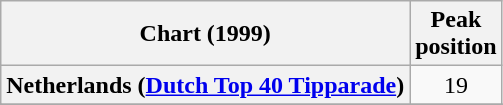<table class="wikitable sortable plainrowheaders" style="text-align:center">
<tr>
<th>Chart (1999)</th>
<th>Peak<br>position</th>
</tr>
<tr>
<th scope="row">Netherlands (<a href='#'>Dutch Top 40 Tipparade</a>)</th>
<td>19</td>
</tr>
<tr>
</tr>
<tr>
</tr>
<tr>
</tr>
<tr>
</tr>
<tr>
</tr>
<tr>
</tr>
<tr>
</tr>
<tr>
</tr>
<tr>
</tr>
</table>
